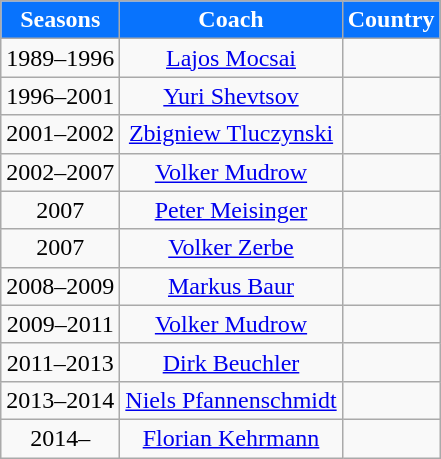<table class="wikitable" style="text-align: center">
<tr>
<th style="color:white; background:#0873FD">Seasons</th>
<th style="color:white; background:#0873FD">Coach</th>
<th style="color:white; background:#0873FD">Country</th>
</tr>
<tr>
<td style="text-align: center">1989–1996</td>
<td style="text-align: center"><a href='#'>Lajos Mocsai</a></td>
<td style="text-align: center"></td>
</tr>
<tr>
<td style="text-align: center">1996–2001</td>
<td style="text-align: center"><a href='#'>Yuri Shevtsov</a></td>
<td style="text-align: center"></td>
</tr>
<tr>
<td style="text-align: center">2001–2002</td>
<td style="text-align: center"><a href='#'>Zbigniew Tluczynski</a></td>
<td style="text-align: center"></td>
</tr>
<tr>
<td style="text-align: center">2002–2007</td>
<td style="text-align: center"><a href='#'>Volker Mudrow</a></td>
<td style="text-align: center"></td>
</tr>
<tr>
<td style="text-align: center">2007</td>
<td style="text-align: center"><a href='#'>Peter Meisinger</a></td>
<td style="text-align: center"></td>
</tr>
<tr>
<td style="text-align: center">2007</td>
<td style="text-align: center"><a href='#'>Volker Zerbe</a></td>
<td style="text-align: center"></td>
</tr>
<tr>
<td style="text-align: center">2008–2009</td>
<td style="text-align: center"><a href='#'>Markus Baur</a></td>
<td style="text-align: center"></td>
</tr>
<tr>
<td style="text-align: center">2009–2011</td>
<td style="text-align: center"><a href='#'>Volker Mudrow</a></td>
<td style="text-align: center"></td>
</tr>
<tr>
<td style="text-align: center">2011–2013</td>
<td style="text-align: center"><a href='#'>Dirk Beuchler</a></td>
<td style="text-align: center"></td>
</tr>
<tr>
<td style="text-align: center">2013–2014</td>
<td style="text-align: center"><a href='#'>Niels Pfannenschmidt</a></td>
<td style="text-align: center"></td>
</tr>
<tr>
<td style="text-align: center">2014–</td>
<td style="text-align: center"><a href='#'>Florian Kehrmann</a></td>
<td style="text-align: center"></td>
</tr>
</table>
